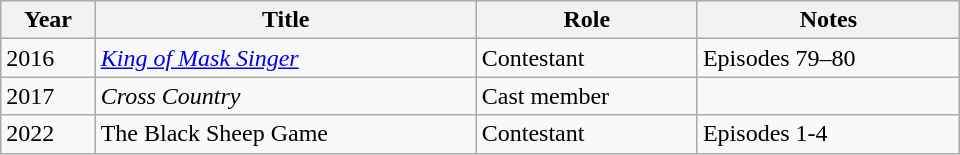<table class="wikitable" style="width:40em">
<tr>
<th>Year</th>
<th>Title</th>
<th>Role</th>
<th>Notes</th>
</tr>
<tr>
<td>2016</td>
<td><em><a href='#'>King of Mask Singer</a></em></td>
<td>Contestant</td>
<td>Episodes 79–80</td>
</tr>
<tr>
<td>2017</td>
<td><em>Cross Country</em></td>
<td>Cast member</td>
<td></td>
</tr>
<tr>
<td>2022</td>
<td>The Black Sheep Game</td>
<td>Contestant</td>
<td>Episodes 1-4</td>
</tr>
</table>
